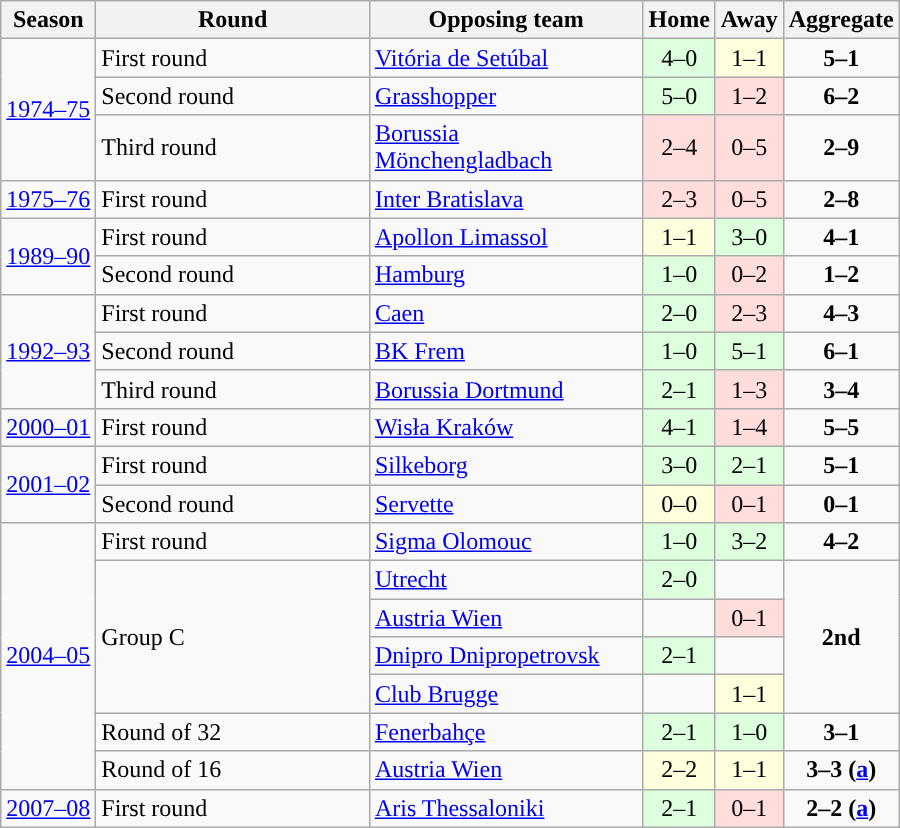<table class="wikitable">
<tr>
<th>Season</th>
<th width=175>Round</th>
<th width=175>Opposing team</th>
<th>Home</th>
<th>Away</th>
<th>Aggregate</th>
</tr>
<tr>
<td rowspan="3"><a href='#'>1974–75</a></td>
<td>First round</td>
<td> <a href='#'>Vitória de Setúbal</a></td>
<td style="text-align:center; background:#dfd;">4–0</td>
<td style="text-align:center; background:#ffd;">1–1</td>
<td style="text-align:center;"><strong>5–1</strong></td>
</tr>
<tr>
<td>Second round</td>
<td> <a href='#'>Grasshopper</a></td>
<td style="text-align:center; background:#dfd;">5–0</td>
<td style="text-align:center; background:#fdd;">1–2</td>
<td style="text-align:center;"><strong>6–2</strong></td>
</tr>
<tr>
<td>Third round</td>
<td> <a href='#'>Borussia Mönchengladbach</a></td>
<td style="text-align:center; background:#fdd;">2–4</td>
<td style="text-align:center; background:#fdd;">0–5</td>
<td style="text-align:center;"><strong>2–9</strong></td>
</tr>
<tr>
<td><a href='#'>1975–76</a></td>
<td>First round</td>
<td> <a href='#'>Inter Bratislava</a></td>
<td style="text-align:center; background:#fdd;">2–3</td>
<td style="text-align:center; background:#fdd;">0–5</td>
<td style="text-align:center;"><strong>2–8</strong></td>
</tr>
<tr>
<td rowspan="2"><a href='#'>1989–90</a></td>
<td>First round</td>
<td> <a href='#'>Apollon Limassol</a></td>
<td style="text-align:center; background:#ffd;">1–1</td>
<td style="text-align:center; background:#dfd;">3–0</td>
<td style="text-align:center;"><strong>4–1</strong></td>
</tr>
<tr>
<td>Second round</td>
<td> <a href='#'>Hamburg</a></td>
<td style="text-align:center; background:#dfd;">1–0</td>
<td style="text-align:center; background:#fdd;">0–2 </td>
<td style="text-align:center;"><strong>1–2</strong></td>
</tr>
<tr>
<td rowspan="3"><a href='#'>1992–93</a></td>
<td>First round</td>
<td> <a href='#'>Caen</a></td>
<td style="text-align:center; background:#dfd;">2–0</td>
<td style="text-align:center; background:#fdd;">2–3</td>
<td style="text-align:center;"><strong>4–3</strong></td>
</tr>
<tr>
<td>Second round</td>
<td> <a href='#'>BK Frem</a></td>
<td style="text-align:center; background:#dfd;">1–0</td>
<td style="text-align:center; background:#dfd;">5–1</td>
<td style="text-align:center;"><strong>6–1</strong></td>
</tr>
<tr>
<td>Third round</td>
<td> <a href='#'>Borussia Dortmund</a></td>
<td style="text-align:center; background:#dfd;">2–1</td>
<td style="text-align:center; background:#fdd;">1–3</td>
<td style="text-align:center;"><strong>3–4</strong></td>
</tr>
<tr>
<td><a href='#'>2000–01</a></td>
<td>First round</td>
<td> <a href='#'>Wisła Kraków</a></td>
<td style="text-align:center; background:#dfd;">4–1</td>
<td style="text-align:center; background:#fdd;">1–4 </td>
<td style="text-align:center;"><strong>5–5 </strong></td>
</tr>
<tr>
<td rowspan="2"><a href='#'>2001–02</a></td>
<td>First round</td>
<td> <a href='#'>Silkeborg</a></td>
<td style="text-align:center; background:#dfd;">3–0</td>
<td style="text-align:center; background:#dfd;">2–1</td>
<td style="text-align:center;"><strong>5–1</strong></td>
</tr>
<tr>
<td>Second round</td>
<td> <a href='#'>Servette</a></td>
<td style="text-align:center; background:#ffd;">0–0</td>
<td style="text-align:center; background:#fdd;">0–1</td>
<td style="text-align:center;"><strong>0–1</strong></td>
</tr>
<tr>
<td rowspan="7"><a href='#'>2004–05</a></td>
<td>First round</td>
<td> <a href='#'>Sigma Olomouc</a></td>
<td style="text-align:center; background:#dfd;">1–0</td>
<td style="text-align:center; background:#dfd;">3–2</td>
<td style="text-align:center;"><strong>4–2</strong></td>
</tr>
<tr>
<td rowspan=4>Group C</td>
<td> <a href='#'>Utrecht</a></td>
<td style="text-align:center; background:#dfd;">2–0</td>
<td></td>
<td style="text-align:center;" rowspan=4><strong>2nd</strong></td>
</tr>
<tr>
<td> <a href='#'>Austria Wien</a></td>
<td></td>
<td style="text-align:center; background:#fdd;">0–1</td>
</tr>
<tr>
<td> <a href='#'>Dnipro Dnipropetrovsk</a></td>
<td style="text-align:center; background:#dfd;">2–1</td>
<td></td>
</tr>
<tr>
<td> <a href='#'>Club Brugge</a></td>
<td></td>
<td style="text-align:center; background:#ffd;">1–1</td>
</tr>
<tr>
<td>Round of 32</td>
<td> <a href='#'>Fenerbahçe</a></td>
<td style="text-align:center; background:#dfd;">2–1</td>
<td style="text-align:center; background:#dfd;">1–0</td>
<td style="text-align:center;"><strong>3–1</strong></td>
</tr>
<tr>
<td>Round of 16</td>
<td> <a href='#'>Austria Wien</a></td>
<td style="text-align:center; background:#ffd;">2–2</td>
<td style="text-align:center; background:#ffd;">1–1</td>
<td style="text-align:center;"><strong>3–3 (<a href='#'>a</a>)</strong></td>
</tr>
<tr>
<td><a href='#'>2007–08</a></td>
<td>First round</td>
<td> <a href='#'>Aris Thessaloniki</a></td>
<td style="text-align:center; background:#dfd;">2–1</td>
<td style="text-align:center; background:#fdd;">0–1</td>
<td style="text-align:center;"><strong>2–2 (<a href='#'>a</a>)</strong></td>
</tr>
</table>
